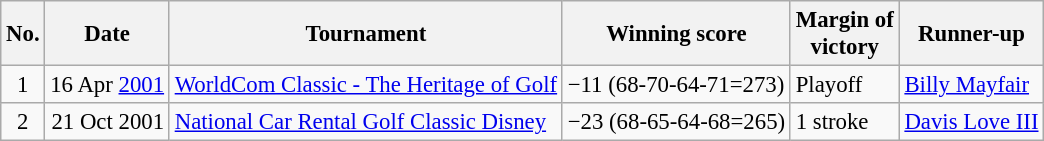<table class="wikitable" style="font-size:95%;">
<tr>
<th>No.</th>
<th>Date</th>
<th>Tournament</th>
<th>Winning score</th>
<th>Margin of<br>victory</th>
<th>Runner-up</th>
</tr>
<tr>
<td align=center>1</td>
<td align=right>16 Apr <a href='#'>2001</a></td>
<td><a href='#'>WorldCom Classic - The Heritage of Golf</a></td>
<td>−11 (68-70-64-71=273)</td>
<td>Playoff</td>
<td> <a href='#'>Billy Mayfair</a></td>
</tr>
<tr>
<td align=center>2</td>
<td align=right>21 Oct 2001</td>
<td><a href='#'>National Car Rental Golf Classic Disney</a></td>
<td>−23 (68-65-64-68=265)</td>
<td>1 stroke</td>
<td> <a href='#'>Davis Love III</a></td>
</tr>
</table>
